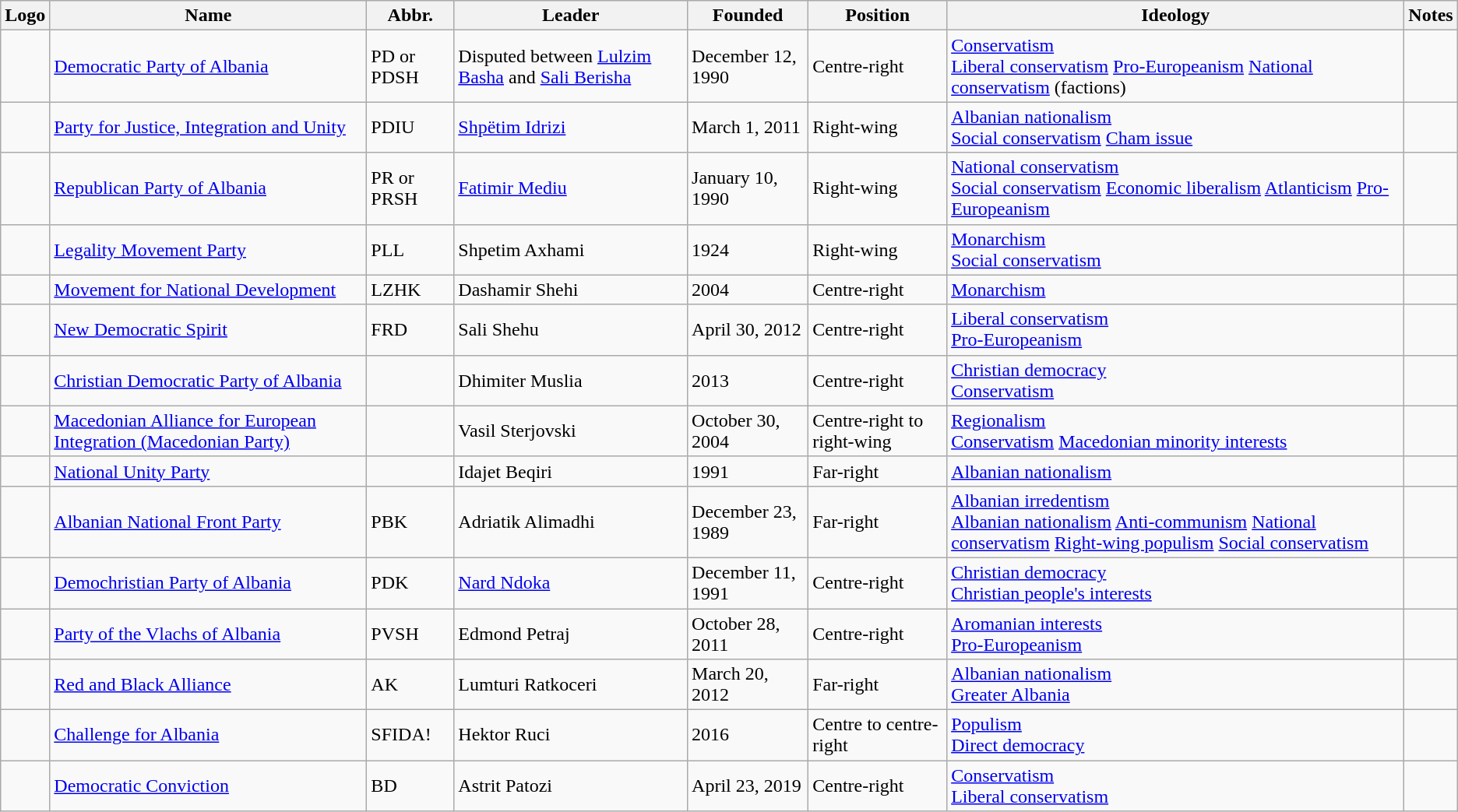<table class="wikitable">
<tr>
<th>Logo</th>
<th>Name</th>
<th>Abbr.</th>
<th>Leader</th>
<th>Founded</th>
<th>Position</th>
<th>Ideology</th>
<th>Notes</th>
</tr>
<tr>
<td></td>
<td><a href='#'>Democratic Party of Albania</a></td>
<td>PD or PDSH</td>
<td>Disputed between <a href='#'>Lulzim Basha</a> and <a href='#'>Sali Berisha</a></td>
<td>December 12, 1990</td>
<td>Centre-right</td>
<td><a href='#'>Conservatism</a><br><a href='#'>Liberal conservatism</a>
<a href='#'>Pro-Europeanism</a>
<a href='#'>National conservatism</a> (factions)</td>
<td></td>
</tr>
<tr>
<td></td>
<td><a href='#'>Party for Justice, Integration and Unity</a></td>
<td>PDIU</td>
<td><a href='#'>Shpëtim Idrizi</a></td>
<td>March 1, 2011</td>
<td>Right-wing</td>
<td><a href='#'>Albanian nationalism</a><br><a href='#'>Social conservatism</a>
<a href='#'>Cham issue</a></td>
<td></td>
</tr>
<tr>
<td></td>
<td><a href='#'>Republican Party of Albania</a></td>
<td>PR or PRSH</td>
<td><a href='#'>Fatimir Mediu</a></td>
<td>January 10, 1990</td>
<td>Right-wing</td>
<td><a href='#'>National conservatism</a><br><a href='#'>Social conservatism</a>
<a href='#'>Economic liberalism</a>
<a href='#'>Atlanticism</a>
<a href='#'>Pro-Europeanism</a></td>
<td></td>
</tr>
<tr>
<td></td>
<td><a href='#'>Legality Movement Party</a></td>
<td>PLL</td>
<td>Shpetim Axhami</td>
<td>1924</td>
<td>Right-wing</td>
<td><a href='#'>Monarchism</a><br><a href='#'>Social conservatism</a></td>
<td></td>
</tr>
<tr>
<td></td>
<td><a href='#'>Movement for National Development</a></td>
<td>LZHK</td>
<td>Dashamir Shehi</td>
<td>2004</td>
<td>Centre-right</td>
<td><a href='#'>Monarchism</a></td>
<td></td>
</tr>
<tr>
<td></td>
<td><a href='#'>New Democratic Spirit</a></td>
<td>FRD</td>
<td>Sali Shehu</td>
<td>April 30, 2012</td>
<td>Centre-right</td>
<td><a href='#'>Liberal conservatism</a><br><a href='#'>Pro-Europeanism</a></td>
<td></td>
</tr>
<tr>
<td></td>
<td><a href='#'>Christian Democratic Party of Albania</a></td>
<td></td>
<td>Dhimiter Muslia</td>
<td>2013</td>
<td>Centre-right</td>
<td><a href='#'>Christian democracy</a><br><a href='#'>Conservatism</a></td>
<td></td>
</tr>
<tr>
<td></td>
<td><a href='#'>Macedonian Alliance for European Integration (Macedonian Party)</a></td>
<td></td>
<td>Vasil Sterjovski</td>
<td>October 30, 2004</td>
<td>Centre-right to right-wing</td>
<td><a href='#'>Regionalism</a><br><a href='#'>Conservatism</a>
<a href='#'>Macedonian minority interests</a></td>
<td></td>
</tr>
<tr>
<td></td>
<td><a href='#'>National Unity Party</a></td>
<td></td>
<td>Idajet Beqiri</td>
<td>1991</td>
<td>Far-right</td>
<td><a href='#'>Albanian nationalism</a></td>
<td></td>
</tr>
<tr>
<td></td>
<td><a href='#'>Albanian National Front Party</a></td>
<td>PBK</td>
<td>Adriatik Alimadhi</td>
<td>December 23, 1989</td>
<td>Far-right</td>
<td><a href='#'>Albanian irredentism</a><br><a href='#'>Albanian nationalism</a>
<a href='#'>Anti-communism</a>
<a href='#'>National conservatism</a>
<a href='#'>Right-wing populism</a>
<a href='#'>Social conservatism</a></td>
<td></td>
</tr>
<tr>
<td></td>
<td><a href='#'>Demochristian Party of Albania</a></td>
<td>PDK</td>
<td><a href='#'>Nard Ndoka</a></td>
<td>December 11, 1991</td>
<td>Centre-right</td>
<td><a href='#'>Christian democracy</a><br><a href='#'>Christian people's interests</a></td>
<td></td>
</tr>
<tr>
<td></td>
<td><a href='#'>Party of the Vlachs of Albania</a></td>
<td>PVSH</td>
<td>Edmond Petraj</td>
<td>October 28, 2011</td>
<td>Centre-right</td>
<td><a href='#'>Aromanian interests</a><br><a href='#'>Pro-Europeanism</a></td>
<td></td>
</tr>
<tr>
<td></td>
<td><a href='#'>Red and Black Alliance</a></td>
<td>AK</td>
<td>Lumturi Ratkoceri</td>
<td>March 20, 2012</td>
<td>Far-right</td>
<td><a href='#'>Albanian nationalism</a><br><a href='#'>Greater Albania</a></td>
<td></td>
</tr>
<tr>
<td></td>
<td><a href='#'>Challenge for Albania</a></td>
<td>SFIDA!</td>
<td>Hektor Ruci</td>
<td>2016</td>
<td>Centre to centre-right</td>
<td><a href='#'>Populism</a><br><a href='#'>Direct democracy</a></td>
<td></td>
</tr>
<tr>
<td></td>
<td><a href='#'>Democratic Conviction</a></td>
<td>BD</td>
<td>Astrit Patozi</td>
<td>April 23, 2019</td>
<td>Centre-right</td>
<td><a href='#'>Conservatism</a><br><a href='#'>Liberal conservatism</a></td>
<td></td>
</tr>
</table>
